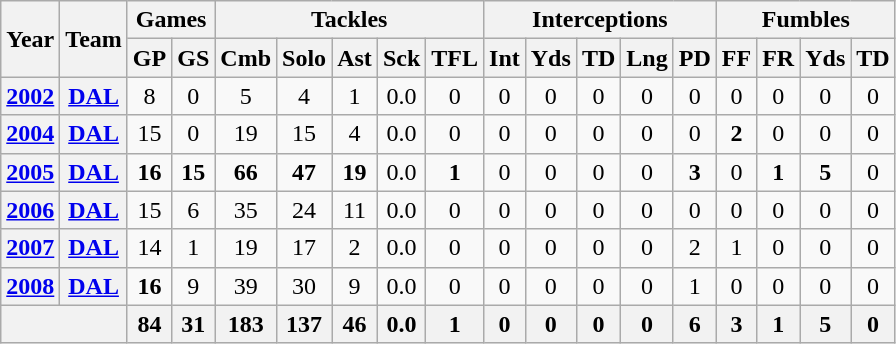<table class="wikitable" style="text-align:center">
<tr>
<th rowspan="2">Year</th>
<th rowspan="2">Team</th>
<th colspan="2">Games</th>
<th colspan="5">Tackles</th>
<th colspan="5">Interceptions</th>
<th colspan="4">Fumbles</th>
</tr>
<tr>
<th>GP</th>
<th>GS</th>
<th>Cmb</th>
<th>Solo</th>
<th>Ast</th>
<th>Sck</th>
<th>TFL</th>
<th>Int</th>
<th>Yds</th>
<th>TD</th>
<th>Lng</th>
<th>PD</th>
<th>FF</th>
<th>FR</th>
<th>Yds</th>
<th>TD</th>
</tr>
<tr>
<th><a href='#'>2002</a></th>
<th><a href='#'>DAL</a></th>
<td>8</td>
<td>0</td>
<td>5</td>
<td>4</td>
<td>1</td>
<td>0.0</td>
<td>0</td>
<td>0</td>
<td>0</td>
<td>0</td>
<td>0</td>
<td>0</td>
<td>0</td>
<td>0</td>
<td>0</td>
<td>0</td>
</tr>
<tr>
<th><a href='#'>2004</a></th>
<th><a href='#'>DAL</a></th>
<td>15</td>
<td>0</td>
<td>19</td>
<td>15</td>
<td>4</td>
<td>0.0</td>
<td>0</td>
<td>0</td>
<td>0</td>
<td>0</td>
<td>0</td>
<td>0</td>
<td><strong>2</strong></td>
<td>0</td>
<td>0</td>
<td>0</td>
</tr>
<tr>
<th><a href='#'>2005</a></th>
<th><a href='#'>DAL</a></th>
<td><strong>16</strong></td>
<td><strong>15</strong></td>
<td><strong>66</strong></td>
<td><strong>47</strong></td>
<td><strong>19</strong></td>
<td>0.0</td>
<td><strong>1</strong></td>
<td>0</td>
<td>0</td>
<td>0</td>
<td>0</td>
<td><strong>3</strong></td>
<td>0</td>
<td><strong>1</strong></td>
<td><strong>5</strong></td>
<td>0</td>
</tr>
<tr>
<th><a href='#'>2006</a></th>
<th><a href='#'>DAL</a></th>
<td>15</td>
<td>6</td>
<td>35</td>
<td>24</td>
<td>11</td>
<td>0.0</td>
<td>0</td>
<td>0</td>
<td>0</td>
<td>0</td>
<td>0</td>
<td>0</td>
<td>0</td>
<td>0</td>
<td>0</td>
<td>0</td>
</tr>
<tr>
<th><a href='#'>2007</a></th>
<th><a href='#'>DAL</a></th>
<td>14</td>
<td>1</td>
<td>19</td>
<td>17</td>
<td>2</td>
<td>0.0</td>
<td>0</td>
<td>0</td>
<td>0</td>
<td>0</td>
<td>0</td>
<td>2</td>
<td>1</td>
<td>0</td>
<td>0</td>
<td>0</td>
</tr>
<tr>
<th><a href='#'>2008</a></th>
<th><a href='#'>DAL</a></th>
<td><strong>16</strong></td>
<td>9</td>
<td>39</td>
<td>30</td>
<td>9</td>
<td>0.0</td>
<td>0</td>
<td>0</td>
<td>0</td>
<td>0</td>
<td>0</td>
<td>1</td>
<td>0</td>
<td>0</td>
<td>0</td>
<td>0</td>
</tr>
<tr>
<th colspan="2"></th>
<th>84</th>
<th>31</th>
<th>183</th>
<th>137</th>
<th>46</th>
<th>0.0</th>
<th>1</th>
<th>0</th>
<th>0</th>
<th>0</th>
<th>0</th>
<th>6</th>
<th>3</th>
<th>1</th>
<th>5</th>
<th>0</th>
</tr>
</table>
